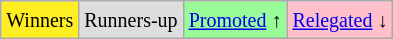<table class="wikitable">
<tr>
<td bgcolor=#FE2><small>Winners</small></td>
<td bgcolor=#DDD><small>Runners-up</small></td>
<td bgcolor=PaleGreen><small><a href='#'>Promoted</a> ↑</small></td>
<td bgcolor=Pink><small><a href='#'>Relegated</a> ↓</small></td>
</tr>
</table>
